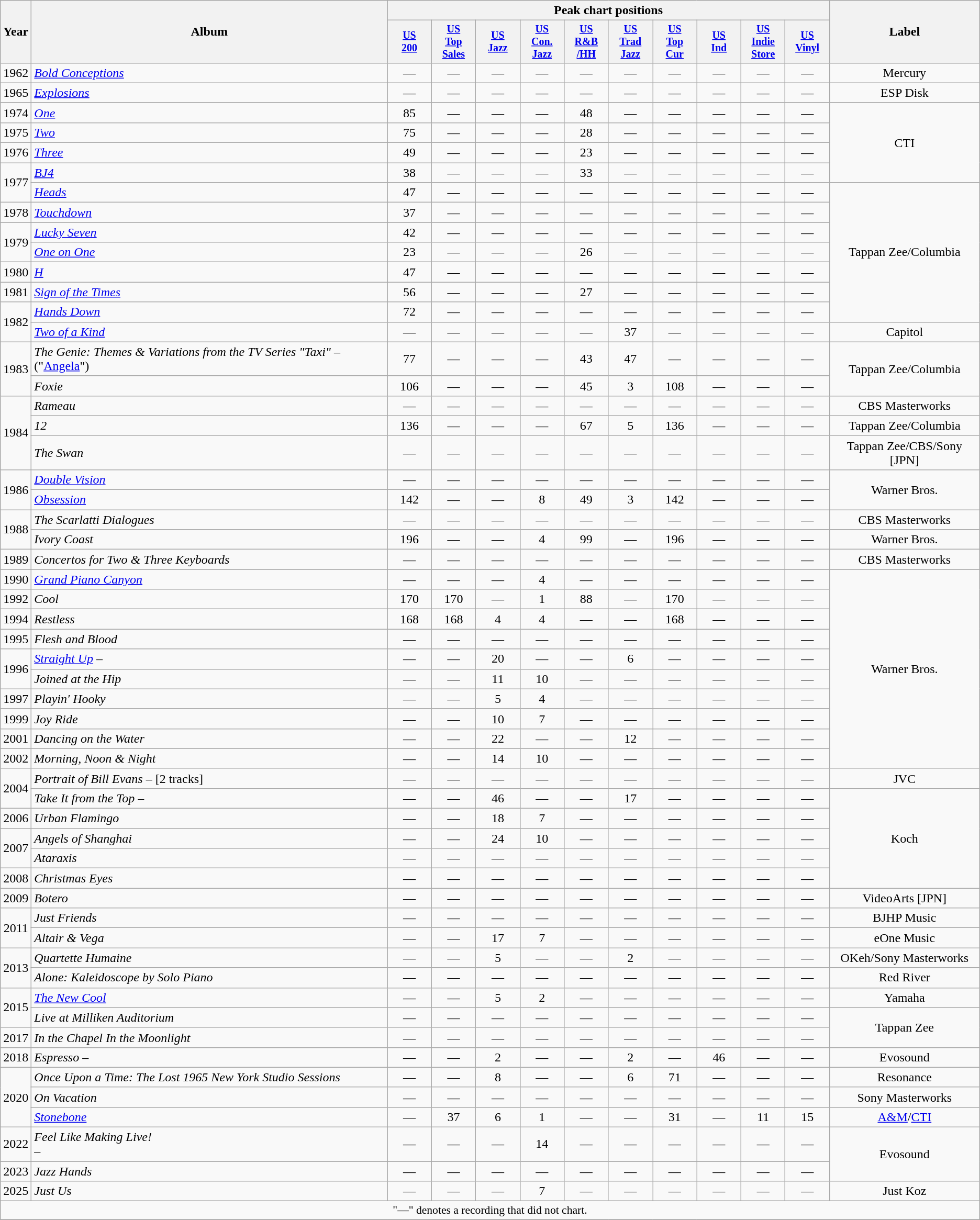<table class="wikitable" style="text-align:center;">
<tr>
<th rowspan="2">Year</th>
<th rowspan="2">Album</th>
<th colspan="10">Peak chart positions</th>
<th rowspan="2">Label</th>
</tr>
<tr style="font-size:smaller;">
<th style="width:50px;"><a href='#'>US<br>200</a><br></th>
<th style="width:50px;"><a href='#'>US<br>Top<br>Sales</a><br></th>
<th style="width:50px;"><a href='#'>US<br>Jazz</a><br></th>
<th style="width:50px;"><a href='#'>US<br>Con.<br>Jazz</a><br></th>
<th style="width:50px;"><a href='#'>US<br>R&B<br>/HH</a><br></th>
<th style="width:50px;"><a href='#'>US<br>Trad<br>Jazz</a><br></th>
<th style="width:50px;"><a href='#'>US<br>Top<br>Cur</a><br></th>
<th style="width:50px;"><a href='#'>US<br>Ind</a><br></th>
<th style="width:50px;"><a href='#'>US<br>Indie<br>Store</a><br></th>
<th style="width:50px;"><a href='#'>US<br>Vinyl</a><br></th>
</tr>
<tr>
<td>1962</td>
<td align="left"><em><a href='#'>Bold Conceptions</a></em></td>
<td>—</td>
<td>—</td>
<td>—</td>
<td>—</td>
<td>—</td>
<td>—</td>
<td>—</td>
<td>—</td>
<td>—</td>
<td>—</td>
<td>Mercury</td>
</tr>
<tr>
<td>1965</td>
<td align="left"><em><a href='#'>Explosions</a></em></td>
<td>—</td>
<td>—</td>
<td>—</td>
<td>—</td>
<td>—</td>
<td>—</td>
<td>—</td>
<td>—</td>
<td>—</td>
<td>—</td>
<td>ESP Disk</td>
</tr>
<tr>
<td>1974</td>
<td align="left"><em><a href='#'>One</a></em></td>
<td>85</td>
<td>—</td>
<td>—</td>
<td>—</td>
<td>48</td>
<td>—</td>
<td>—</td>
<td>—</td>
<td>—</td>
<td>—</td>
<td rowspan="4">CTI</td>
</tr>
<tr>
<td>1975</td>
<td align="left"><em><a href='#'>Two</a></em></td>
<td>75</td>
<td>—</td>
<td>—</td>
<td>—</td>
<td>28</td>
<td>—</td>
<td>—</td>
<td>—</td>
<td>—</td>
<td>—</td>
</tr>
<tr>
<td>1976</td>
<td align="left"><em><a href='#'>Three</a></em></td>
<td>49</td>
<td>—</td>
<td>—</td>
<td>—</td>
<td>23</td>
<td>—</td>
<td>—</td>
<td>—</td>
<td>—</td>
<td>—</td>
</tr>
<tr>
<td rowspan="2">1977</td>
<td align="left"><em><a href='#'>BJ4</a></em></td>
<td>38</td>
<td>—</td>
<td>—</td>
<td>—</td>
<td>33</td>
<td>—</td>
<td>—</td>
<td>—</td>
<td>—</td>
<td>—</td>
</tr>
<tr>
<td align="left"><em><a href='#'>Heads</a></em></td>
<td>47</td>
<td>—</td>
<td>—</td>
<td>—</td>
<td>—</td>
<td>—</td>
<td>—</td>
<td>—</td>
<td>—</td>
<td>—</td>
<td rowspan="7">Tappan Zee/Columbia</td>
</tr>
<tr>
<td>1978</td>
<td align="left"><em><a href='#'>Touchdown</a></em></td>
<td>37</td>
<td>—</td>
<td>—</td>
<td>—</td>
<td>—</td>
<td>—</td>
<td>—</td>
<td>—</td>
<td>—</td>
<td>—</td>
</tr>
<tr>
<td rowspan="2">1979</td>
<td align="left"><em><a href='#'>Lucky Seven</a></em></td>
<td>42</td>
<td>—</td>
<td>—</td>
<td>—</td>
<td>—</td>
<td>—</td>
<td>—</td>
<td>—</td>
<td>—</td>
<td>—</td>
</tr>
<tr>
<td align="left"><em><a href='#'>One on One</a></em> <br></td>
<td>23</td>
<td>—</td>
<td>—</td>
<td>—</td>
<td>26</td>
<td>—</td>
<td>—</td>
<td>—</td>
<td>—</td>
<td>—</td>
</tr>
<tr>
<td>1980</td>
<td align="left"><em><a href='#'>H</a></em></td>
<td>47</td>
<td>—</td>
<td>—</td>
<td>—</td>
<td>—</td>
<td>—</td>
<td>—</td>
<td>—</td>
<td>—</td>
<td>—</td>
</tr>
<tr>
<td>1981</td>
<td align="left"><em><a href='#'>Sign of the Times</a></em></td>
<td>56</td>
<td>—</td>
<td>—</td>
<td>—</td>
<td>27</td>
<td>—</td>
<td>—</td>
<td>—</td>
<td>—</td>
<td>—</td>
</tr>
<tr>
<td rowspan="2">1982</td>
<td align="left"><em><a href='#'>Hands Down</a></em></td>
<td>72</td>
<td>—</td>
<td>—</td>
<td>—</td>
<td>—</td>
<td>—</td>
<td>—</td>
<td>—</td>
<td>—</td>
<td>—</td>
</tr>
<tr>
<td align="left"><em><a href='#'>Two of a Kind</a></em> <br></td>
<td>—</td>
<td>—</td>
<td>—</td>
<td>—</td>
<td>—</td>
<td>37</td>
<td>—</td>
<td>—</td>
<td>—</td>
<td>—</td>
<td>Capitol</td>
</tr>
<tr>
<td rowspan="2">1983</td>
<td align="left"><em>The Genie: Themes & Variations from the TV Series "Taxi"</em> – ("<a href='#'>Angela</a>")</td>
<td>77</td>
<td>—</td>
<td>—</td>
<td>—</td>
<td>43</td>
<td>47</td>
<td>—</td>
<td>—</td>
<td>—</td>
<td>—</td>
<td rowspan="2">Tappan Zee/Columbia</td>
</tr>
<tr>
<td align="left"><em>Foxie</em></td>
<td>106</td>
<td>—</td>
<td>—</td>
<td>—</td>
<td>45</td>
<td>3</td>
<td>108</td>
<td>—</td>
<td>—</td>
<td>—</td>
</tr>
<tr>
<td rowspan="3">1984</td>
<td align="left"><em>Rameau</em></td>
<td>—</td>
<td>—</td>
<td>—</td>
<td>—</td>
<td>—</td>
<td>—</td>
<td>—</td>
<td>—</td>
<td>—</td>
<td>—</td>
<td>CBS Masterworks</td>
</tr>
<tr>
<td align="left"><em>12</em></td>
<td>136</td>
<td>—</td>
<td>—</td>
<td>—</td>
<td>67</td>
<td>5</td>
<td>136</td>
<td>—</td>
<td>—</td>
<td>—</td>
<td>Tappan Zee/Columbia</td>
</tr>
<tr>
<td align="left"><em>The Swan</em></td>
<td>—</td>
<td>—</td>
<td>—</td>
<td>—</td>
<td>—</td>
<td>—</td>
<td>—</td>
<td>—</td>
<td>—</td>
<td>—</td>
<td>Tappan Zee/CBS/Sony [JPN]</td>
</tr>
<tr>
<td rowspan="2">1986</td>
<td align="left"><em><a href='#'>Double Vision</a></em> <br></td>
<td>—</td>
<td>—</td>
<td>—</td>
<td>—</td>
<td>—</td>
<td>—</td>
<td>—</td>
<td>—</td>
<td>—</td>
<td>—</td>
<td rowspan="2">Warner Bros.</td>
</tr>
<tr>
<td align="left"><em><a href='#'>Obsession</a></em></td>
<td>142</td>
<td>—</td>
<td>—</td>
<td>8</td>
<td>49</td>
<td>3</td>
<td>142</td>
<td>—</td>
<td>—</td>
<td>—</td>
</tr>
<tr>
<td rowspan="2">1988</td>
<td align="left"><em>The Scarlatti Dialogues</em></td>
<td>—</td>
<td>—</td>
<td>—</td>
<td>—</td>
<td>—</td>
<td>—</td>
<td>—</td>
<td>—</td>
<td>—</td>
<td>—</td>
<td>CBS Masterworks</td>
</tr>
<tr>
<td align="left"><em>Ivory Coast</em></td>
<td>196</td>
<td>—</td>
<td>—</td>
<td>4</td>
<td>99</td>
<td>—</td>
<td>196</td>
<td>—</td>
<td>—</td>
<td>—</td>
<td>Warner Bros.</td>
</tr>
<tr>
<td>1989</td>
<td align="left"><em>Concertos for Two & Three Keyboards</em> <br></td>
<td>—</td>
<td>—</td>
<td>—</td>
<td>—</td>
<td>—</td>
<td>—</td>
<td>—</td>
<td>—</td>
<td>—</td>
<td>—</td>
<td>CBS Masterworks</td>
</tr>
<tr>
<td>1990</td>
<td align="left"><em><a href='#'>Grand Piano Canyon</a></em></td>
<td>—</td>
<td>—</td>
<td>—</td>
<td>4</td>
<td>—</td>
<td>—</td>
<td>—</td>
<td>—</td>
<td>—</td>
<td>—</td>
<td rowspan="10">Warner Bros.</td>
</tr>
<tr>
<td>1992</td>
<td align="left"><em>Cool</em> <br></td>
<td>170</td>
<td>170</td>
<td>—</td>
<td>1</td>
<td>88</td>
<td>—</td>
<td>170</td>
<td>—</td>
<td>—</td>
<td>—</td>
</tr>
<tr>
<td>1994</td>
<td align="left"><em>Restless</em></td>
<td>168</td>
<td>168</td>
<td>4</td>
<td>4</td>
<td>—</td>
<td>—</td>
<td>168</td>
<td>—</td>
<td>—</td>
<td>—</td>
</tr>
<tr>
<td>1995</td>
<td align="left"><em>Flesh and Blood</em> <br></td>
<td>—</td>
<td>—</td>
<td>—</td>
<td>—</td>
<td>—</td>
<td>—</td>
<td>—</td>
<td>—</td>
<td>—</td>
<td>—</td>
</tr>
<tr>
<td rowspan="2">1996</td>
<td align="left"><em><a href='#'>Straight Up</a></em> – </td>
<td>—</td>
<td>—</td>
<td>20</td>
<td>—</td>
<td>—</td>
<td>6</td>
<td>—</td>
<td>—</td>
<td>—</td>
<td>—</td>
</tr>
<tr>
<td align="left"><em>Joined at the Hip</em> <br></td>
<td>—</td>
<td>—</td>
<td>11</td>
<td>10</td>
<td>—</td>
<td>—</td>
<td>—</td>
<td>—</td>
<td>—</td>
<td>—</td>
</tr>
<tr>
<td>1997</td>
<td align="left"><em>Playin' Hooky</em></td>
<td>—</td>
<td>—</td>
<td>5</td>
<td>4</td>
<td>—</td>
<td>—</td>
<td>—</td>
<td>—</td>
<td>—</td>
<td>—</td>
</tr>
<tr>
<td>1999</td>
<td align="left"><em>Joy Ride</em></td>
<td>—</td>
<td>—</td>
<td>10</td>
<td>7</td>
<td>—</td>
<td>—</td>
<td>—</td>
<td>—</td>
<td>—</td>
<td>—</td>
</tr>
<tr>
<td>2001</td>
<td align="left"><em>Dancing on the Water</em></td>
<td>—</td>
<td>—</td>
<td>22</td>
<td>—</td>
<td>—</td>
<td>12</td>
<td>—</td>
<td>—</td>
<td>—</td>
<td>—</td>
</tr>
<tr>
<td>2002</td>
<td align="left"><em>Morning, Noon & Night</em></td>
<td>—</td>
<td>—</td>
<td>14</td>
<td>10</td>
<td>—</td>
<td>—</td>
<td>—</td>
<td>—</td>
<td>—</td>
<td>—</td>
</tr>
<tr>
<td rowspan="2">2004</td>
<td align="left"><em>Portrait of Bill Evans</em> – [2 tracks]</td>
<td>—</td>
<td>—</td>
<td>—</td>
<td>—</td>
<td>—</td>
<td>—</td>
<td>—</td>
<td>—</td>
<td>—</td>
<td>—</td>
<td>JVC</td>
</tr>
<tr>
<td align="left"><em>Take It from the Top</em> – </td>
<td>—</td>
<td>—</td>
<td>46</td>
<td>—</td>
<td>—</td>
<td>17</td>
<td>—</td>
<td>—</td>
<td>—</td>
<td>—</td>
<td rowspan="5">Koch</td>
</tr>
<tr>
<td>2006</td>
<td align="left"><em>Urban Flamingo</em></td>
<td>—</td>
<td>—</td>
<td>18</td>
<td>7</td>
<td>—</td>
<td>—</td>
<td>—</td>
<td>—</td>
<td>—</td>
<td>—</td>
</tr>
<tr>
<td rowspan="2">2007</td>
<td align="left"><em>Angels of Shanghai</em> <br></td>
<td>—</td>
<td>—</td>
<td>24</td>
<td>10</td>
<td>—</td>
<td>—</td>
<td>—</td>
<td>—</td>
<td>—</td>
<td>—</td>
</tr>
<tr>
<td align="left"><em>Ataraxis</em> <br></td>
<td>—</td>
<td>—</td>
<td>—</td>
<td>—</td>
<td>—</td>
<td>—</td>
<td>—</td>
<td>—</td>
<td>—</td>
<td>—</td>
</tr>
<tr>
<td>2008</td>
<td align="left"><em>Christmas Eyes</em> <br></td>
<td>—</td>
<td>—</td>
<td>—</td>
<td>—</td>
<td>—</td>
<td>—</td>
<td>—</td>
<td>—</td>
<td>—</td>
<td>—</td>
</tr>
<tr>
<td>2009</td>
<td align="left"><em>Botero</em> <br></td>
<td>—</td>
<td>—</td>
<td>—</td>
<td>—</td>
<td>—</td>
<td>—</td>
<td>—</td>
<td>—</td>
<td>—</td>
<td>—</td>
<td>VideoArts [JPN]</td>
</tr>
<tr>
<td rowspan="2">2011</td>
<td align="left"><em>Just Friends</em> <br></td>
<td>—</td>
<td>—</td>
<td>—</td>
<td>—</td>
<td>—</td>
<td>—</td>
<td>—</td>
<td>—</td>
<td>—</td>
<td>—</td>
<td>BJHP Music</td>
</tr>
<tr>
<td align="left"><em>Altair & Vega</em> <br></td>
<td>—</td>
<td>—</td>
<td>17</td>
<td>7</td>
<td>—</td>
<td>—</td>
<td>—</td>
<td>—</td>
<td>—</td>
<td>—</td>
<td>eOne Music</td>
</tr>
<tr>
<td rowspan="2">2013</td>
<td align="left"><em>Quartette Humaine</em> <br></td>
<td>—</td>
<td>—</td>
<td>5</td>
<td>—</td>
<td>—</td>
<td>2</td>
<td>—</td>
<td>—</td>
<td>—</td>
<td>—</td>
<td>OKeh/Sony Masterworks</td>
</tr>
<tr>
<td align="left"><em>Alone: Kaleidoscope by Solo Piano</em></td>
<td>—</td>
<td>—</td>
<td>—</td>
<td>—</td>
<td>—</td>
<td>—</td>
<td>—</td>
<td>—</td>
<td>—</td>
<td>—</td>
<td>Red River</td>
</tr>
<tr>
<td rowspan="2">2015</td>
<td align="left"><em><a href='#'>The New Cool</a></em> <br></td>
<td>—</td>
<td>—</td>
<td>5</td>
<td>2</td>
<td>—</td>
<td>—</td>
<td>—</td>
<td>—</td>
<td>—</td>
<td>—</td>
<td>Yamaha</td>
</tr>
<tr>
<td align="left"><em>Live at Milliken Auditorium</em></td>
<td>—</td>
<td>—</td>
<td>—</td>
<td>—</td>
<td>—</td>
<td>—</td>
<td>—</td>
<td>—</td>
<td>—</td>
<td>—</td>
<td rowspan="2">Tappan Zee</td>
</tr>
<tr>
<td>2017</td>
<td align="left"><em>In the Chapel In the Moonlight</em> <br></td>
<td>—</td>
<td>—</td>
<td>—</td>
<td>—</td>
<td>—</td>
<td>—</td>
<td>—</td>
<td>—</td>
<td>—</td>
<td>—</td>
</tr>
<tr>
<td>2018</td>
<td align="left"><em>Espresso</em> – </td>
<td>—</td>
<td>—</td>
<td>2</td>
<td>—</td>
<td>—</td>
<td>2</td>
<td>—</td>
<td>46</td>
<td>—</td>
<td>—</td>
<td>Evosound</td>
</tr>
<tr>
<td rowspan="3">2020</td>
<td align="left"><em>Once Upon a Time: The Lost 1965 New York Studio Sessions</em></td>
<td>—</td>
<td>—</td>
<td>8</td>
<td>—</td>
<td>—</td>
<td>6</td>
<td>71</td>
<td>—</td>
<td>—</td>
<td>—</td>
<td>Resonance</td>
</tr>
<tr>
<td align="left"><em>On Vacation</em> <br></td>
<td>—</td>
<td>—</td>
<td>—</td>
<td>—</td>
<td>—</td>
<td>—</td>
<td>—</td>
<td>—</td>
<td>—</td>
<td>—</td>
<td>Sony Masterworks</td>
</tr>
<tr>
<td align="left"><em><a href='#'>Stonebone</a></em> <br></td>
<td>—</td>
<td>37</td>
<td>6</td>
<td>1</td>
<td>—</td>
<td>—</td>
<td>31</td>
<td>—</td>
<td>11</td>
<td>15</td>
<td><a href='#'>A&M</a>/<a href='#'>CTI</a></td>
</tr>
<tr>
<td>2022</td>
<td align="left"><em>Feel Like Making Live!</em> <br> – </td>
<td>—</td>
<td>—</td>
<td>—</td>
<td>14</td>
<td>—</td>
<td>—</td>
<td>—</td>
<td>—</td>
<td>—</td>
<td>—</td>
<td rowspan="2">Evosound</td>
</tr>
<tr>
<td>2023</td>
<td align="left"><em>Jazz Hands</em></td>
<td>—</td>
<td>—</td>
<td>—</td>
<td>—</td>
<td>—</td>
<td>—</td>
<td>—</td>
<td>—</td>
<td>—</td>
<td>—</td>
</tr>
<tr>
<td>2025</td>
<td align="left"><em>Just Us</em> <br></td>
<td>—</td>
<td>—</td>
<td>—</td>
<td>7</td>
<td>—</td>
<td>—</td>
<td>—</td>
<td>—</td>
<td>—</td>
<td>—</td>
<td>Just Koz</td>
</tr>
<tr>
<td colspan="13" style="font-size:90%">"—" denotes a recording that did not chart.</td>
</tr>
<tr>
</tr>
</table>
